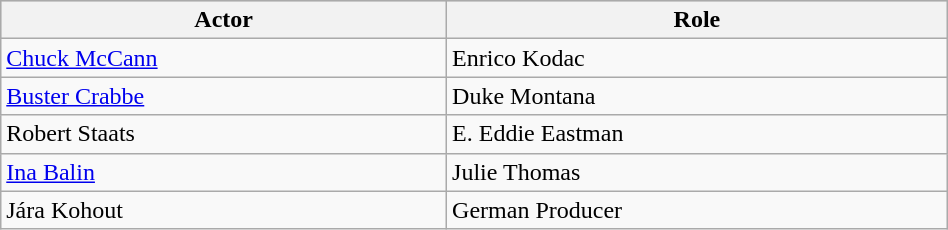<table class="wikitable" width="50%">
<tr bgcolor="#CCCCCC">
<th>Actor</th>
<th>Role</th>
</tr>
<tr>
<td><a href='#'>Chuck McCann</a></td>
<td>Enrico Kodac</td>
</tr>
<tr>
<td><a href='#'>Buster Crabbe</a></td>
<td>Duke Montana</td>
</tr>
<tr>
<td>Robert Staats</td>
<td>E. Eddie Eastman</td>
</tr>
<tr>
<td><a href='#'>Ina Balin</a></td>
<td>Julie Thomas</td>
</tr>
<tr>
<td>Jára Kohout</td>
<td>German Producer</td>
</tr>
</table>
